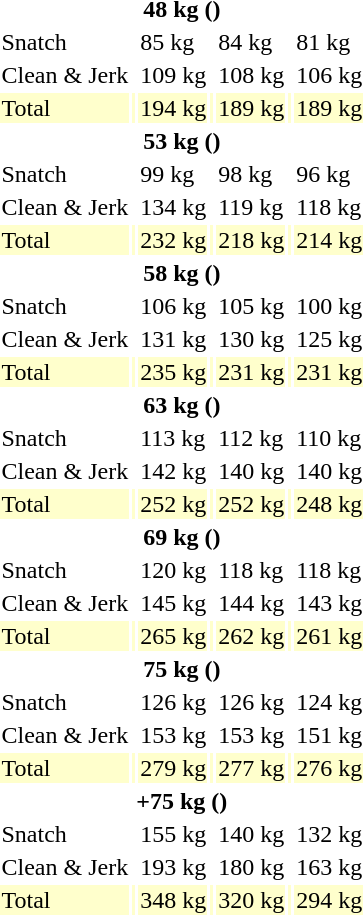<table>
<tr>
<th colspan=7>48 kg ()</th>
</tr>
<tr>
<td>Snatch</td>
<td></td>
<td>85 kg</td>
<td></td>
<td>84 kg</td>
<td></td>
<td>81 kg</td>
</tr>
<tr>
<td>Clean & Jerk</td>
<td></td>
<td>109 kg</td>
<td></td>
<td>108 kg</td>
<td></td>
<td>106 kg</td>
</tr>
<tr bgcolor=ffffcc>
<td>Total</td>
<td></td>
<td>194 kg</td>
<td></td>
<td>189 kg</td>
<td></td>
<td>189 kg</td>
</tr>
<tr>
<th colspan=7>53 kg ()</th>
</tr>
<tr>
<td>Snatch</td>
<td></td>
<td>99 kg</td>
<td></td>
<td>98 kg</td>
<td></td>
<td>96 kg</td>
</tr>
<tr>
<td>Clean & Jerk</td>
<td></td>
<td>134 kg<br></td>
<td></td>
<td>119 kg</td>
<td></td>
<td>118 kg</td>
</tr>
<tr bgcolor=ffffcc>
<td>Total</td>
<td></td>
<td>232 kg</td>
<td></td>
<td>218 kg</td>
<td></td>
<td>214 kg</td>
</tr>
<tr>
<th colspan=7>58 kg ()</th>
</tr>
<tr>
<td>Snatch</td>
<td></td>
<td>106 kg</td>
<td></td>
<td>105 kg</td>
<td></td>
<td>100 kg</td>
</tr>
<tr>
<td>Clean & Jerk</td>
<td></td>
<td>131 kg</td>
<td></td>
<td>130 kg</td>
<td></td>
<td>125 kg</td>
</tr>
<tr bgcolor=ffffcc>
<td>Total</td>
<td></td>
<td>235 kg</td>
<td></td>
<td>231 kg</td>
<td></td>
<td>231 kg</td>
</tr>
<tr>
<th colspan=7>63 kg ()</th>
</tr>
<tr>
<td>Snatch</td>
<td></td>
<td>113 kg</td>
<td></td>
<td>112 kg</td>
<td></td>
<td>110 kg</td>
</tr>
<tr>
<td>Clean & Jerk</td>
<td></td>
<td>142 kg</td>
<td></td>
<td>140 kg</td>
<td></td>
<td>140 kg</td>
</tr>
<tr bgcolor=ffffcc>
<td>Total</td>
<td></td>
<td>252 kg</td>
<td></td>
<td>252 kg</td>
<td></td>
<td>248 kg</td>
</tr>
<tr>
<th colspan=7>69 kg ()</th>
</tr>
<tr>
<td>Snatch</td>
<td></td>
<td>120 kg</td>
<td></td>
<td>118 kg</td>
<td></td>
<td>118 kg</td>
</tr>
<tr>
<td>Clean & Jerk</td>
<td></td>
<td>145 kg</td>
<td></td>
<td>144 kg</td>
<td></td>
<td>143 kg</td>
</tr>
<tr bgcolor=ffffcc>
<td>Total</td>
<td></td>
<td>265 kg</td>
<td></td>
<td>262 kg</td>
<td></td>
<td>261 kg</td>
</tr>
<tr>
<th colspan=7>75 kg ()</th>
</tr>
<tr>
<td>Snatch</td>
<td></td>
<td>126 kg</td>
<td></td>
<td>126 kg</td>
<td></td>
<td>124 kg</td>
</tr>
<tr>
<td>Clean & Jerk</td>
<td></td>
<td>153 kg</td>
<td></td>
<td>153 kg</td>
<td></td>
<td>151 kg</td>
</tr>
<tr bgcolor=ffffcc>
<td>Total</td>
<td></td>
<td>279 kg</td>
<td></td>
<td>277 kg</td>
<td></td>
<td>276 kg</td>
</tr>
<tr>
<th colspan=7>+75 kg ()</th>
</tr>
<tr>
<td>Snatch</td>
<td></td>
<td>155 kg<br></td>
<td></td>
<td>140 kg</td>
<td></td>
<td>132 kg</td>
</tr>
<tr>
<td>Clean & Jerk</td>
<td></td>
<td>193 kg<br></td>
<td></td>
<td>180 kg</td>
<td></td>
<td>163 kg</td>
</tr>
<tr bgcolor=ffffcc>
<td>Total</td>
<td></td>
<td>348 kg<br></td>
<td></td>
<td>320 kg</td>
<td></td>
<td>294 kg</td>
</tr>
</table>
